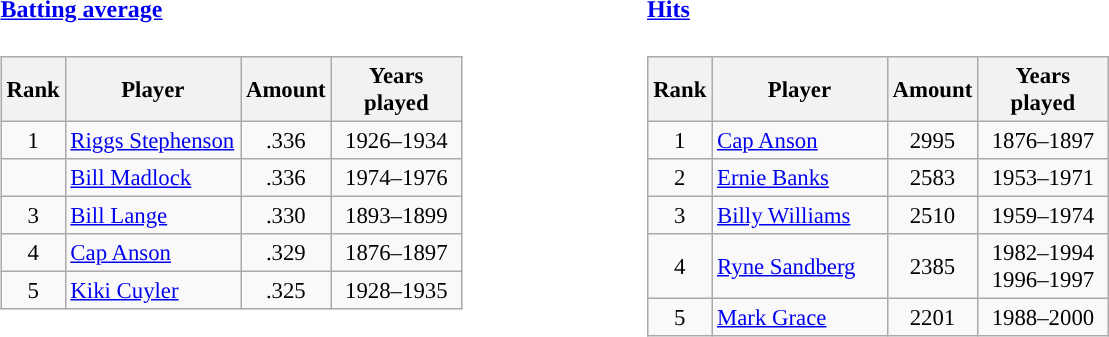<table>
<tr>
<td valign="top"><br><h4><a href='#'>Batting average</a></h4><table class="wikitable" style="font-size: 95%; text-align:left;">
<tr>
<th width="30">Rank</th>
<th width="110">Player</th>
<th width="40">Amount</th>
<th width="80">Years played</th>
</tr>
<tr>
<td align="center">1</td>
<td><a href='#'>Riggs Stephenson</a></td>
<td align="center">.336</td>
<td align="center">1926–1934</td>
</tr>
<tr>
<td></td>
<td><a href='#'>Bill Madlock</a></td>
<td align="center">.336</td>
<td align="center">1974–1976</td>
</tr>
<tr>
<td align="center">3</td>
<td><a href='#'>Bill Lange</a></td>
<td align="center">.330</td>
<td align="center">1893–1899</td>
</tr>
<tr>
<td align="center">4</td>
<td><a href='#'>Cap Anson</a></td>
<td align="center">.329</td>
<td align="center">1876–1897</td>
</tr>
<tr>
<td align="center">5</td>
<td><a href='#'>Kiki Cuyler</a></td>
<td align="center">.325</td>
<td align="center">1928–1935</td>
</tr>
</table>
</td>
<td width="100"> </td>
<td valign="top"><br><h4><a href='#'>Hits</a></h4><table class="wikitable" style="font-size: 95%; text-align:left;">
<tr>
<th width="30">Rank</th>
<th width="110">Player</th>
<th width="40">Amount</th>
<th width="80">Years played</th>
</tr>
<tr>
<td align="center">1</td>
<td><a href='#'>Cap Anson</a></td>
<td align="center">2995</td>
<td align="center">1876–1897</td>
</tr>
<tr>
<td align="center">2</td>
<td><a href='#'>Ernie Banks</a></td>
<td align="center">2583</td>
<td align="center">1953–1971</td>
</tr>
<tr>
<td align="center">3</td>
<td><a href='#'>Billy Williams</a></td>
<td align="center">2510</td>
<td align="center">1959–1974</td>
</tr>
<tr>
<td align="center">4</td>
<td><a href='#'>Ryne Sandberg</a></td>
<td align="center">2385</td>
<td align="center">1982–1994<br>1996–1997</td>
</tr>
<tr>
<td align="center">5</td>
<td><a href='#'>Mark Grace</a></td>
<td align="center">2201</td>
<td align="center">1988–2000</td>
</tr>
</table>
</td>
</tr>
</table>
